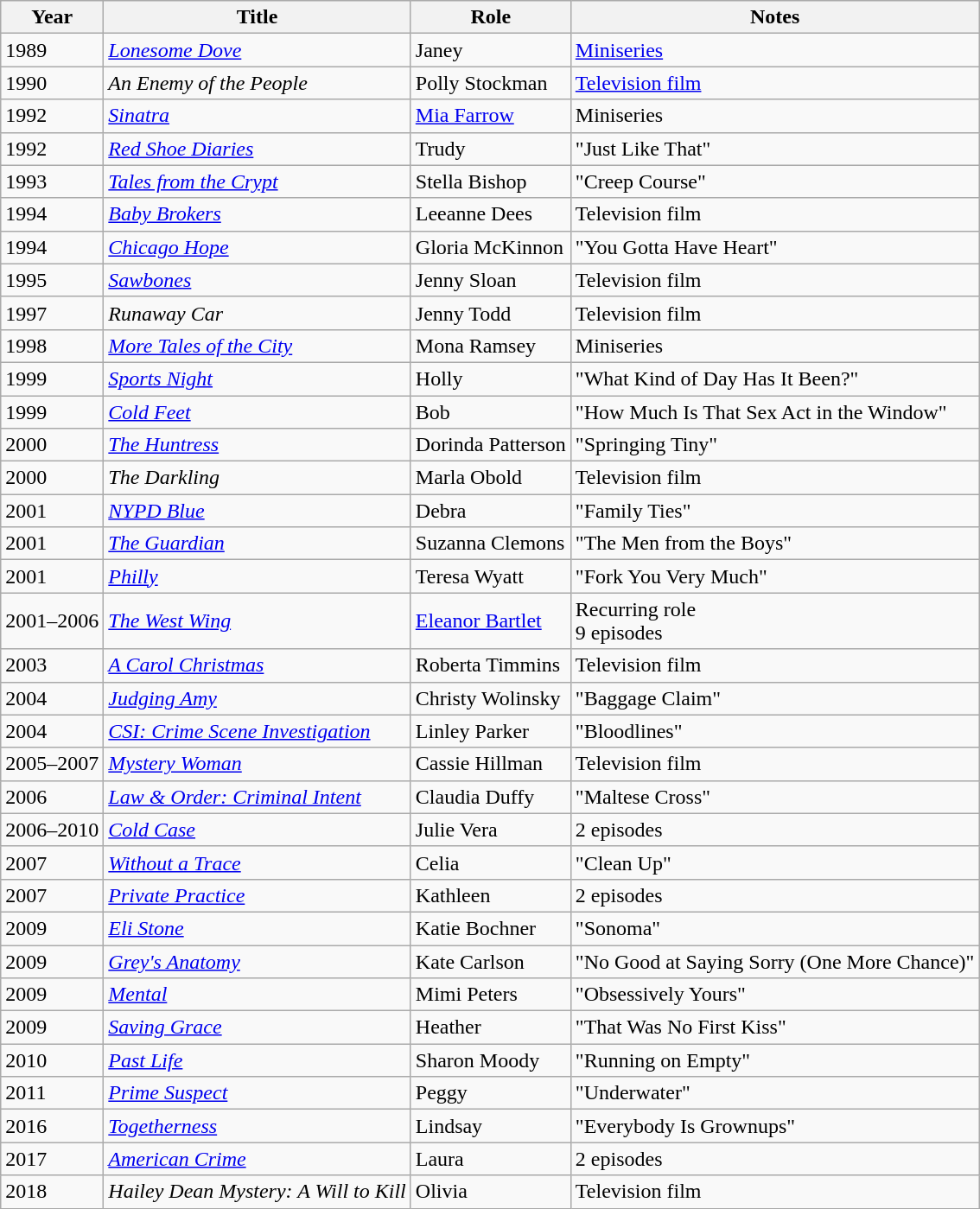<table class="wikitable sortable">
<tr>
<th>Year</th>
<th>Title</th>
<th>Role</th>
<th class="unsortable">Notes</th>
</tr>
<tr>
<td>1989</td>
<td><em><a href='#'>Lonesome Dove</a></em></td>
<td>Janey</td>
<td><a href='#'>Miniseries</a></td>
</tr>
<tr>
<td>1990</td>
<td><em>An Enemy of the People</em></td>
<td>Polly Stockman</td>
<td><a href='#'>Television film</a></td>
</tr>
<tr>
<td>1992</td>
<td><em><a href='#'>Sinatra</a></em></td>
<td><a href='#'>Mia Farrow</a></td>
<td>Miniseries</td>
</tr>
<tr>
<td>1992</td>
<td><em><a href='#'>Red Shoe Diaries</a></em></td>
<td>Trudy</td>
<td>"Just Like That"</td>
</tr>
<tr>
<td>1993</td>
<td><em><a href='#'>Tales from the Crypt</a></em></td>
<td>Stella Bishop</td>
<td>"Creep Course"</td>
</tr>
<tr>
<td>1994</td>
<td><em><a href='#'>Baby Brokers</a></em></td>
<td>Leeanne Dees</td>
<td>Television film</td>
</tr>
<tr>
<td>1994</td>
<td><em><a href='#'>Chicago Hope</a></em></td>
<td>Gloria McKinnon</td>
<td>"You Gotta Have Heart"</td>
</tr>
<tr>
<td>1995</td>
<td><em><a href='#'>Sawbones</a></em></td>
<td>Jenny Sloan</td>
<td>Television film</td>
</tr>
<tr>
<td>1997</td>
<td><em>Runaway Car</em></td>
<td>Jenny Todd</td>
<td>Television film</td>
</tr>
<tr>
<td>1998</td>
<td><em><a href='#'>More Tales of the City</a></em></td>
<td>Mona Ramsey</td>
<td>Miniseries</td>
</tr>
<tr>
<td>1999</td>
<td><em><a href='#'>Sports Night</a></em></td>
<td>Holly</td>
<td>"What Kind of Day Has It Been?"</td>
</tr>
<tr>
<td>1999</td>
<td><em><a href='#'>Cold Feet</a></em></td>
<td>Bob</td>
<td>"How Much Is That Sex Act in the Window"</td>
</tr>
<tr>
<td>2000</td>
<td><em><a href='#'>The Huntress</a></em></td>
<td>Dorinda Patterson</td>
<td>"Springing Tiny"</td>
</tr>
<tr>
<td>2000</td>
<td><em>The Darkling</em></td>
<td>Marla Obold</td>
<td>Television film</td>
</tr>
<tr>
<td>2001</td>
<td><em><a href='#'>NYPD Blue</a></em></td>
<td>Debra</td>
<td>"Family Ties"</td>
</tr>
<tr>
<td>2001</td>
<td><em><a href='#'>The Guardian</a></em></td>
<td>Suzanna Clemons</td>
<td>"The Men from the Boys"</td>
</tr>
<tr>
<td>2001</td>
<td><em><a href='#'>Philly</a></em></td>
<td>Teresa Wyatt</td>
<td>"Fork You Very Much"</td>
</tr>
<tr>
<td>2001–2006</td>
<td><em><a href='#'>The West Wing</a></em></td>
<td><a href='#'>Eleanor Bartlet</a></td>
<td>Recurring role<br>9 episodes</td>
</tr>
<tr>
<td>2003</td>
<td><em><a href='#'>A Carol Christmas</a></em></td>
<td>Roberta Timmins</td>
<td>Television film</td>
</tr>
<tr>
<td>2004</td>
<td><em><a href='#'>Judging Amy</a></em></td>
<td>Christy Wolinsky</td>
<td>"Baggage Claim"</td>
</tr>
<tr>
<td>2004</td>
<td><em><a href='#'>CSI: Crime Scene Investigation</a></em></td>
<td>Linley Parker</td>
<td>"Bloodlines"</td>
</tr>
<tr>
<td>2005–2007</td>
<td><em><a href='#'>Mystery Woman</a></em></td>
<td>Cassie Hillman</td>
<td>Television film</td>
</tr>
<tr>
<td>2006</td>
<td><em><a href='#'>Law & Order: Criminal Intent</a></em></td>
<td>Claudia Duffy</td>
<td>"Maltese Cross"</td>
</tr>
<tr>
<td>2006–2010</td>
<td><em><a href='#'>Cold Case</a></em></td>
<td>Julie Vera</td>
<td>2 episodes</td>
</tr>
<tr>
<td>2007</td>
<td><em><a href='#'>Without a Trace</a></em></td>
<td>Celia</td>
<td>"Clean Up"</td>
</tr>
<tr>
<td>2007</td>
<td><em><a href='#'>Private Practice</a></em></td>
<td>Kathleen</td>
<td>2 episodes</td>
</tr>
<tr>
<td>2009</td>
<td><em><a href='#'>Eli Stone</a></em></td>
<td>Katie Bochner</td>
<td>"Sonoma"</td>
</tr>
<tr>
<td>2009</td>
<td><em><a href='#'>Grey's Anatomy</a></em></td>
<td>Kate Carlson</td>
<td>"No Good at Saying Sorry (One More Chance)"</td>
</tr>
<tr>
<td>2009</td>
<td><em><a href='#'>Mental</a></em></td>
<td>Mimi Peters</td>
<td>"Obsessively Yours"</td>
</tr>
<tr>
<td>2009</td>
<td><em><a href='#'>Saving Grace</a></em></td>
<td>Heather</td>
<td>"That Was No First Kiss"</td>
</tr>
<tr>
<td>2010</td>
<td><em><a href='#'>Past Life</a></em></td>
<td>Sharon Moody</td>
<td>"Running on Empty"</td>
</tr>
<tr>
<td>2011</td>
<td><em><a href='#'>Prime Suspect</a></em></td>
<td>Peggy</td>
<td>"Underwater"</td>
</tr>
<tr>
<td>2016</td>
<td><em><a href='#'>Togetherness</a></em></td>
<td>Lindsay</td>
<td>"Everybody Is Grownups"</td>
</tr>
<tr>
<td>2017</td>
<td><em><a href='#'>American Crime</a></em></td>
<td>Laura</td>
<td>2 episodes</td>
</tr>
<tr>
<td>2018</td>
<td><em>Hailey Dean Mystery: A Will to Kill</em></td>
<td>Olivia</td>
<td>Television film</td>
</tr>
</table>
